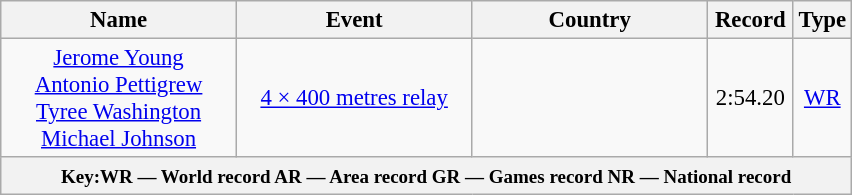<table class="wikitable" style="text-align: center; font-size:95%">
<tr>
<th width="150">Name</th>
<th width="150">Event</th>
<th width="150">Country</th>
<th width="50">Record</th>
<th width="25">Type</th>
</tr>
<tr>
<td><a href='#'>Jerome Young</a><br><a href='#'>Antonio Pettigrew</a><br><a href='#'>Tyree Washington</a><br><a href='#'>Michael Johnson</a></td>
<td><a href='#'>4 × 400 metres relay</a></td>
<td></td>
<td>2:54.20</td>
<td><a href='#'>WR</a></td>
</tr>
<tr>
<th colspan=5><small>Key:WR — World record  AR — Area record  GR — Games record  NR — National record</small></th>
</tr>
</table>
